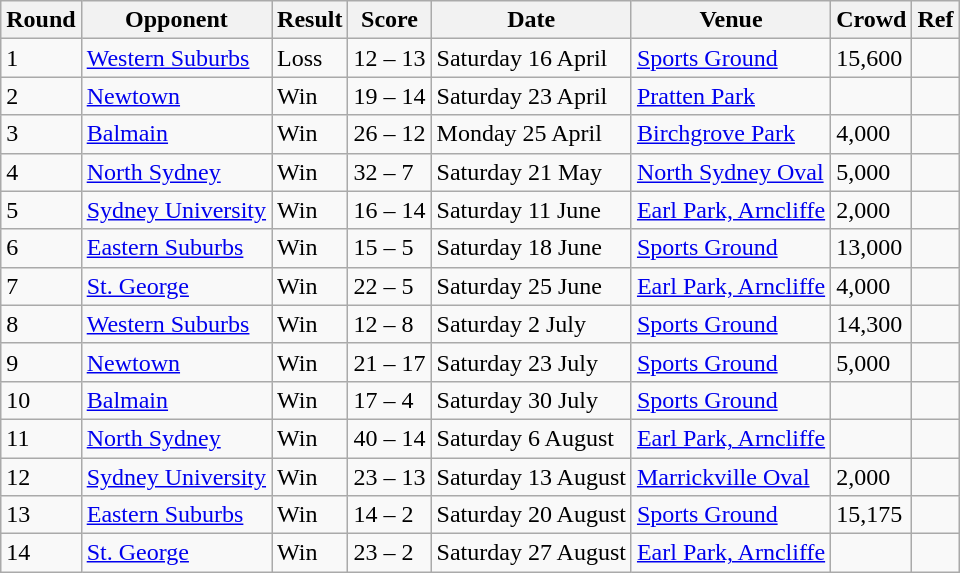<table class="wikitable" style="text-align:left;">
<tr>
<th>Round</th>
<th>Opponent</th>
<th>Result</th>
<th>Score</th>
<th>Date</th>
<th>Venue</th>
<th>Crowd</th>
<th>Ref</th>
</tr>
<tr>
<td>1</td>
<td> <a href='#'>Western Suburbs</a></td>
<td>Loss</td>
<td>12 – 13</td>
<td>Saturday 16 April</td>
<td><a href='#'>Sports Ground</a></td>
<td>15,600</td>
<td></td>
</tr>
<tr>
<td>2</td>
<td> <a href='#'>Newtown</a></td>
<td>Win</td>
<td>19 – 14</td>
<td>Saturday 23 April</td>
<td><a href='#'>Pratten Park</a></td>
<td></td>
<td></td>
</tr>
<tr>
<td>3</td>
<td> <a href='#'>Balmain</a></td>
<td>Win</td>
<td>26 – 12</td>
<td>Monday 25 April</td>
<td><a href='#'>Birchgrove Park</a></td>
<td>4,000</td>
<td></td>
</tr>
<tr>
<td>4</td>
<td> <a href='#'>North Sydney</a></td>
<td>Win</td>
<td>32 – 7</td>
<td>Saturday 21 May</td>
<td><a href='#'>North Sydney Oval</a></td>
<td>5,000</td>
<td></td>
</tr>
<tr>
<td>5</td>
<td> <a href='#'>Sydney University</a></td>
<td>Win</td>
<td>16 – 14</td>
<td>Saturday 11 June</td>
<td><a href='#'>Earl Park, Arncliffe</a></td>
<td>2,000</td>
<td></td>
</tr>
<tr>
<td>6</td>
<td> <a href='#'>Eastern Suburbs</a></td>
<td>Win</td>
<td>15 – 5</td>
<td>Saturday 18 June</td>
<td><a href='#'>Sports Ground</a></td>
<td>13,000</td>
<td></td>
</tr>
<tr>
<td>7</td>
<td> <a href='#'>St. George</a></td>
<td>Win</td>
<td>22 – 5</td>
<td>Saturday 25 June</td>
<td><a href='#'>Earl Park, Arncliffe</a></td>
<td>4,000</td>
<td></td>
</tr>
<tr>
<td>8</td>
<td> <a href='#'>Western Suburbs</a></td>
<td>Win</td>
<td>12 – 8</td>
<td>Saturday 2 July</td>
<td><a href='#'>Sports Ground</a></td>
<td>14,300</td>
<td></td>
</tr>
<tr>
<td>9</td>
<td> <a href='#'>Newtown</a></td>
<td>Win</td>
<td>21 – 17</td>
<td>Saturday 23 July</td>
<td><a href='#'>Sports Ground</a></td>
<td>5,000</td>
<td></td>
</tr>
<tr>
<td>10</td>
<td> <a href='#'>Balmain</a></td>
<td>Win</td>
<td>17 – 4</td>
<td>Saturday 30 July</td>
<td><a href='#'>Sports Ground</a></td>
<td></td>
<td></td>
</tr>
<tr>
<td>11</td>
<td> <a href='#'>North Sydney</a></td>
<td>Win</td>
<td>40 – 14</td>
<td>Saturday 6 August</td>
<td><a href='#'>Earl Park, Arncliffe</a></td>
<td></td>
<td></td>
</tr>
<tr>
<td>12</td>
<td> <a href='#'>Sydney University</a></td>
<td>Win</td>
<td>23 – 13</td>
<td>Saturday 13 August</td>
<td><a href='#'>Marrickville Oval</a></td>
<td>2,000</td>
<td></td>
</tr>
<tr>
<td>13</td>
<td> <a href='#'>Eastern Suburbs</a></td>
<td>Win</td>
<td>14 – 2</td>
<td>Saturday 20 August</td>
<td><a href='#'>Sports Ground</a></td>
<td>15,175</td>
<td></td>
</tr>
<tr>
<td>14</td>
<td> <a href='#'>St. George</a></td>
<td>Win</td>
<td>23 – 2</td>
<td>Saturday 27 August</td>
<td><a href='#'>Earl Park, Arncliffe</a></td>
<td></td>
<td></td>
</tr>
</table>
